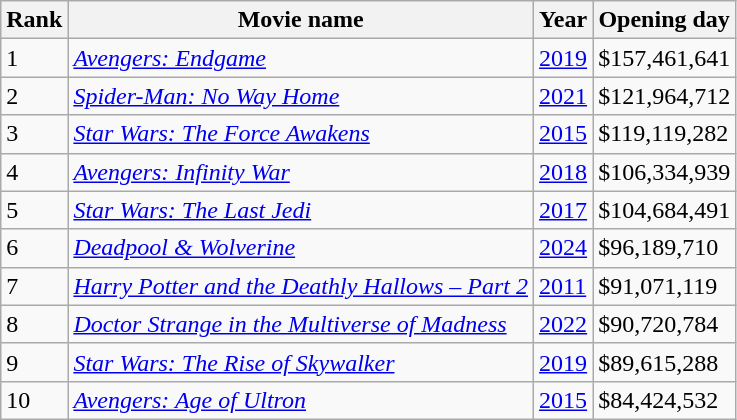<table class="wikitable sortable">
<tr>
<th>Rank</th>
<th>Movie name</th>
<th>Year</th>
<th>Opening day</th>
</tr>
<tr>
<td>1</td>
<td><em><a href='#'>Avengers: Endgame </a></em></td>
<td><a href='#'>2019</a></td>
<td>$157,461,641</td>
</tr>
<tr>
<td>2</td>
<td><em><a href='#'>Spider-Man: No Way Home</a></em></td>
<td><a href='#'>2021</a></td>
<td>$121,964,712</td>
</tr>
<tr>
<td>3</td>
<td><em><a href='#'>Star Wars: The Force Awakens</a></em></td>
<td><a href='#'>2015</a></td>
<td>$119,119,282</td>
</tr>
<tr>
<td>4</td>
<td><em><a href='#'>Avengers: Infinity War</a></em></td>
<td><a href='#'>2018</a></td>
<td>$106,334,939</td>
</tr>
<tr>
<td>5</td>
<td><em><a href='#'>Star Wars: The Last Jedi</a></em></td>
<td><a href='#'>2017</a></td>
<td>$104,684,491</td>
</tr>
<tr>
<td>6</td>
<td><em><a href='#'>Deadpool & Wolverine</a></em></td>
<td><a href='#'>2024</a></td>
<td>$96,189,710</td>
</tr>
<tr>
<td>7</td>
<td><em><a href='#'>Harry Potter and the Deathly Hallows – Part 2</a></em></td>
<td><a href='#'>2011</a></td>
<td>$91,071,119</td>
</tr>
<tr>
<td>8</td>
<td><em><a href='#'>Doctor Strange in the Multiverse of Madness</a></em></td>
<td><a href='#'>2022</a></td>
<td>$90,720,784</td>
</tr>
<tr>
<td>9</td>
<td><em><a href='#'>Star Wars: The Rise of Skywalker</a></em></td>
<td><a href='#'>2019</a></td>
<td>$89,615,288</td>
</tr>
<tr>
<td>10</td>
<td><em><a href='#'>Avengers: Age of Ultron</a></em></td>
<td><a href='#'>2015</a></td>
<td>$84,424,532</td>
</tr>
</table>
